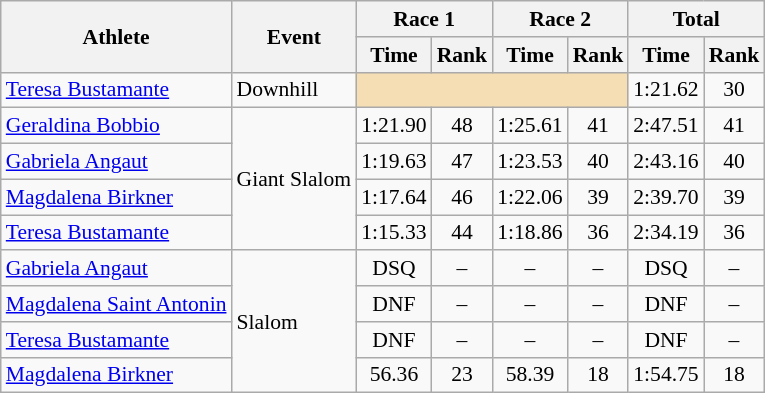<table class="wikitable" style="font-size:90%">
<tr>
<th rowspan="2">Athlete</th>
<th rowspan="2">Event</th>
<th colspan="2">Race 1</th>
<th colspan="2">Race 2</th>
<th colspan="2">Total</th>
</tr>
<tr>
<th>Time</th>
<th>Rank</th>
<th>Time</th>
<th>Rank</th>
<th>Time</th>
<th>Rank</th>
</tr>
<tr>
<td><a href='#'>Teresa Bustamante</a></td>
<td>Downhill</td>
<td colspan="4" bgcolor="wheat"></td>
<td align="center">1:21.62</td>
<td align="center">30</td>
</tr>
<tr>
<td><a href='#'>Geraldina Bobbio</a></td>
<td rowspan="4">Giant Slalom</td>
<td align="center">1:21.90</td>
<td align="center">48</td>
<td align="center">1:25.61</td>
<td align="center">41</td>
<td align="center">2:47.51</td>
<td align="center">41</td>
</tr>
<tr>
<td><a href='#'>Gabriela Angaut</a></td>
<td align="center">1:19.63</td>
<td align="center">47</td>
<td align="center">1:23.53</td>
<td align="center">40</td>
<td align="center">2:43.16</td>
<td align="center">40</td>
</tr>
<tr>
<td><a href='#'>Magdalena Birkner</a></td>
<td align="center">1:17.64</td>
<td align="center">46</td>
<td align="center">1:22.06</td>
<td align="center">39</td>
<td align="center">2:39.70</td>
<td align="center">39</td>
</tr>
<tr>
<td><a href='#'>Teresa Bustamante</a></td>
<td align="center">1:15.33</td>
<td align="center">44</td>
<td align="center">1:18.86</td>
<td align="center">36</td>
<td align="center">2:34.19</td>
<td align="center">36</td>
</tr>
<tr>
<td><a href='#'>Gabriela Angaut</a></td>
<td rowspan="4">Slalom</td>
<td align="center">DSQ</td>
<td align="center">–</td>
<td align="center">–</td>
<td align="center">–</td>
<td align="center">DSQ</td>
<td align="center">–</td>
</tr>
<tr>
<td><a href='#'>Magdalena Saint Antonin</a></td>
<td align="center">DNF</td>
<td align="center">–</td>
<td align="center">–</td>
<td align="center">–</td>
<td align="center">DNF</td>
<td align="center">–</td>
</tr>
<tr>
<td><a href='#'>Teresa Bustamante</a></td>
<td align="center">DNF</td>
<td align="center">–</td>
<td align="center">–</td>
<td align="center">–</td>
<td align="center">DNF</td>
<td align="center">–</td>
</tr>
<tr>
<td><a href='#'>Magdalena Birkner</a></td>
<td align="center">56.36</td>
<td align="center">23</td>
<td align="center">58.39</td>
<td align="center">18</td>
<td align="center">1:54.75</td>
<td align="center">18</td>
</tr>
</table>
